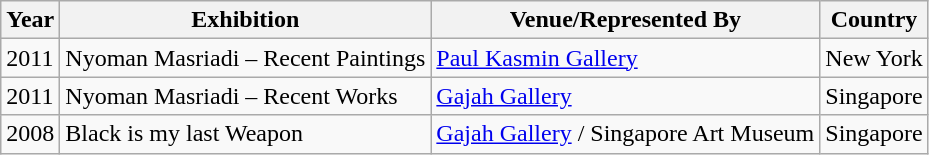<table class="wikitable sortable">
<tr>
<th>Year</th>
<th>Exhibition</th>
<th>Venue/Represented By</th>
<th>Country</th>
</tr>
<tr>
<td>2011</td>
<td>Nyoman Masriadi – Recent Paintings</td>
<td><a href='#'>Paul Kasmin Gallery</a></td>
<td>New York</td>
</tr>
<tr>
<td>2011</td>
<td>Nyoman Masriadi – Recent Works</td>
<td><a href='#'>Gajah Gallery</a></td>
<td>Singapore</td>
</tr>
<tr>
<td>2008</td>
<td>Black is my last Weapon</td>
<td><a href='#'>Gajah Gallery</a> / Singapore Art Museum</td>
<td>Singapore</td>
</tr>
</table>
